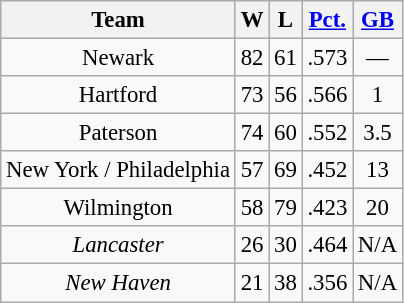<table class="wikitable" style="text-align:center; font-size: 95%;">
<tr>
<th>Team</th>
<th>W</th>
<th>L</th>
<th><a href='#'>Pct.</a></th>
<th><a href='#'>GB</a></th>
</tr>
<tr>
<td>Newark</td>
<td>82</td>
<td>61</td>
<td>.573</td>
<td>—</td>
</tr>
<tr>
<td>Hartford</td>
<td>73</td>
<td>56</td>
<td>.566</td>
<td>1</td>
</tr>
<tr>
<td>Paterson</td>
<td>74</td>
<td>60</td>
<td>.552</td>
<td>3.5</td>
</tr>
<tr>
<td>New York / Philadelphia</td>
<td>57</td>
<td>69</td>
<td>.452</td>
<td>13</td>
</tr>
<tr>
<td>Wilmington</td>
<td>58</td>
<td>79</td>
<td>.423</td>
<td>20</td>
</tr>
<tr>
<td><em>Lancaster</em></td>
<td>26</td>
<td>30</td>
<td>.464</td>
<td>N/A</td>
</tr>
<tr>
<td><em>New Haven</em></td>
<td>21</td>
<td>38</td>
<td>.356</td>
<td>N/A</td>
</tr>
</table>
